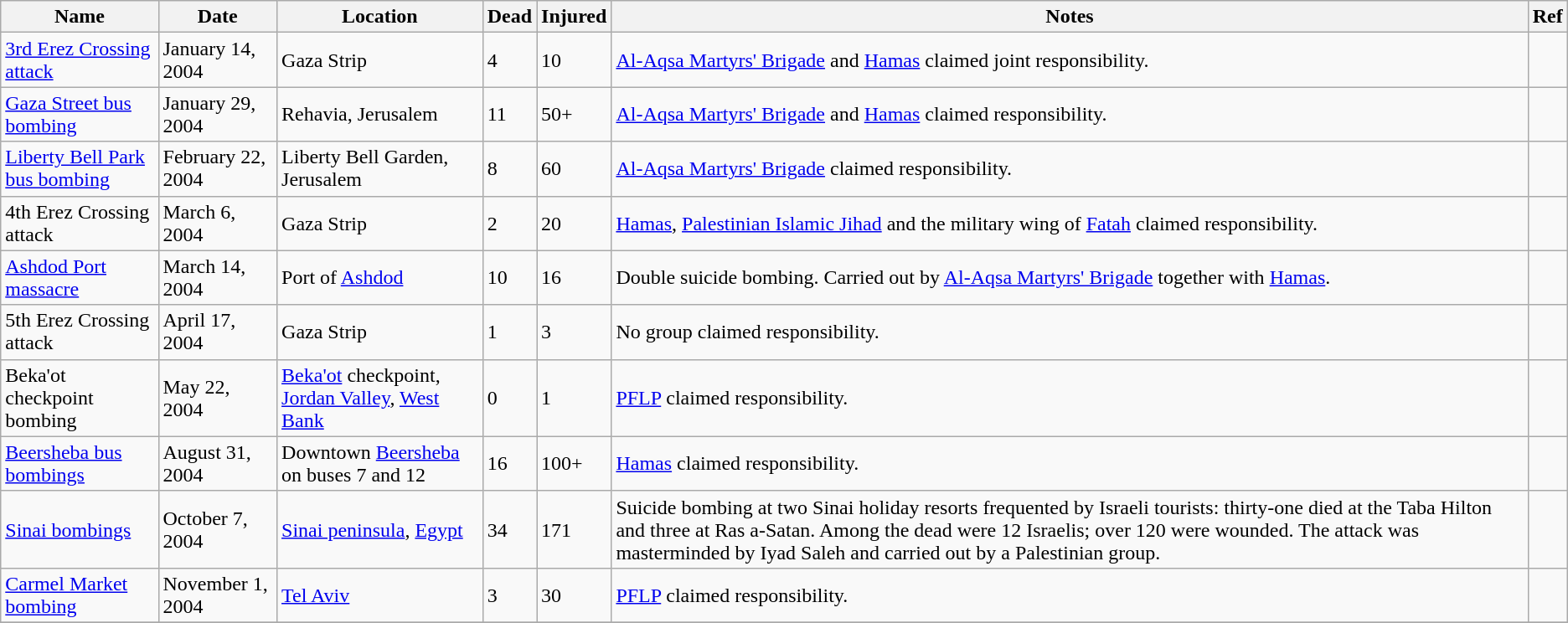<table class="wikitable">
<tr>
<th>Name</th>
<th>Date</th>
<th>Location</th>
<th>Dead</th>
<th>Injured</th>
<th>Notes</th>
<th>Ref</th>
</tr>
<tr>
<td><a href='#'>3rd Erez Crossing attack</a></td>
<td>January 14, 2004</td>
<td>Gaza Strip</td>
<td>4</td>
<td>10</td>
<td><a href='#'>Al-Aqsa Martyrs' Brigade</a> and <a href='#'>Hamas</a> claimed joint responsibility.</td>
<td></td>
</tr>
<tr>
<td><a href='#'>Gaza Street bus bombing</a></td>
<td>January 29, 2004</td>
<td>Rehavia, Jerusalem</td>
<td>11</td>
<td>50+</td>
<td><a href='#'>Al-Aqsa Martyrs' Brigade</a> and <a href='#'>Hamas</a> claimed responsibility.</td>
<td></td>
</tr>
<tr>
<td><a href='#'>Liberty Bell Park bus bombing</a></td>
<td>February 22, 2004</td>
<td>Liberty Bell Garden, Jerusalem</td>
<td>8</td>
<td>60</td>
<td><a href='#'>Al-Aqsa Martyrs' Brigade</a> claimed responsibility.</td>
<td></td>
</tr>
<tr>
<td>4th Erez Crossing attack</td>
<td>March 6, 2004</td>
<td>Gaza Strip</td>
<td>2</td>
<td>20</td>
<td><a href='#'>Hamas</a>, <a href='#'>Palestinian Islamic Jihad</a> and the military wing of <a href='#'>Fatah</a> claimed responsibility.</td>
<td></td>
</tr>
<tr>
<td><a href='#'>Ashdod Port massacre</a></td>
<td>March 14, 2004</td>
<td>Port of <a href='#'>Ashdod</a></td>
<td>10</td>
<td>16</td>
<td>Double suicide bombing. Carried out by <a href='#'>Al-Aqsa Martyrs' Brigade</a> together with <a href='#'>Hamas</a>.</td>
<td></td>
</tr>
<tr>
<td>5th Erez Crossing attack</td>
<td>April 17, 2004</td>
<td>Gaza Strip</td>
<td>1</td>
<td>3</td>
<td>No group claimed responsibility.</td>
<td></td>
</tr>
<tr>
<td>Beka'ot checkpoint bombing</td>
<td>May 22, 2004</td>
<td><a href='#'>Beka'ot</a> checkpoint, <a href='#'>Jordan Valley</a>, <a href='#'>West Bank</a></td>
<td>0</td>
<td>1</td>
<td><a href='#'>PFLP</a> claimed responsibility.</td>
<td><br></td>
</tr>
<tr>
<td><a href='#'>Beersheba bus bombings</a></td>
<td>August 31, 2004</td>
<td>Downtown <a href='#'>Beersheba</a> on buses 7 and 12</td>
<td>16</td>
<td>100+</td>
<td><a href='#'>Hamas</a> claimed responsibility.</td>
<td></td>
</tr>
<tr>
<td><a href='#'>Sinai bombings</a></td>
<td>October 7, 2004</td>
<td><a href='#'>Sinai peninsula</a>, <a href='#'>Egypt</a></td>
<td>34</td>
<td>171</td>
<td>Suicide bombing at two Sinai holiday resorts frequented by Israeli tourists: thirty-one died at the Taba Hilton and three at Ras a-Satan. Among the dead were 12 Israelis; over 120 were wounded. The attack was masterminded by Iyad Saleh and carried out by a Palestinian group.</td>
<td></td>
</tr>
<tr>
<td><a href='#'>Carmel Market bombing</a></td>
<td>November 1, 2004</td>
<td><a href='#'>Tel Aviv</a></td>
<td>3</td>
<td>30</td>
<td><a href='#'>PFLP</a> claimed responsibility.</td>
<td></td>
</tr>
<tr>
</tr>
</table>
